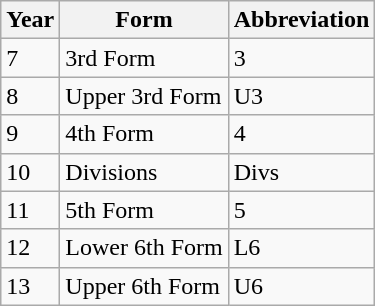<table class="wikitable">
<tr>
<th>Year</th>
<th>Form</th>
<th>Abbreviation</th>
</tr>
<tr>
<td>7</td>
<td>3rd Form</td>
<td>3</td>
</tr>
<tr>
<td>8</td>
<td>Upper 3rd Form</td>
<td>U3</td>
</tr>
<tr>
<td>9</td>
<td>4th Form</td>
<td>4</td>
</tr>
<tr>
<td>10</td>
<td>Divisions</td>
<td>Divs</td>
</tr>
<tr>
<td>11</td>
<td>5th Form</td>
<td>5</td>
</tr>
<tr>
<td>12</td>
<td>Lower 6th Form</td>
<td>L6</td>
</tr>
<tr>
<td>13</td>
<td>Upper 6th Form</td>
<td>U6</td>
</tr>
</table>
